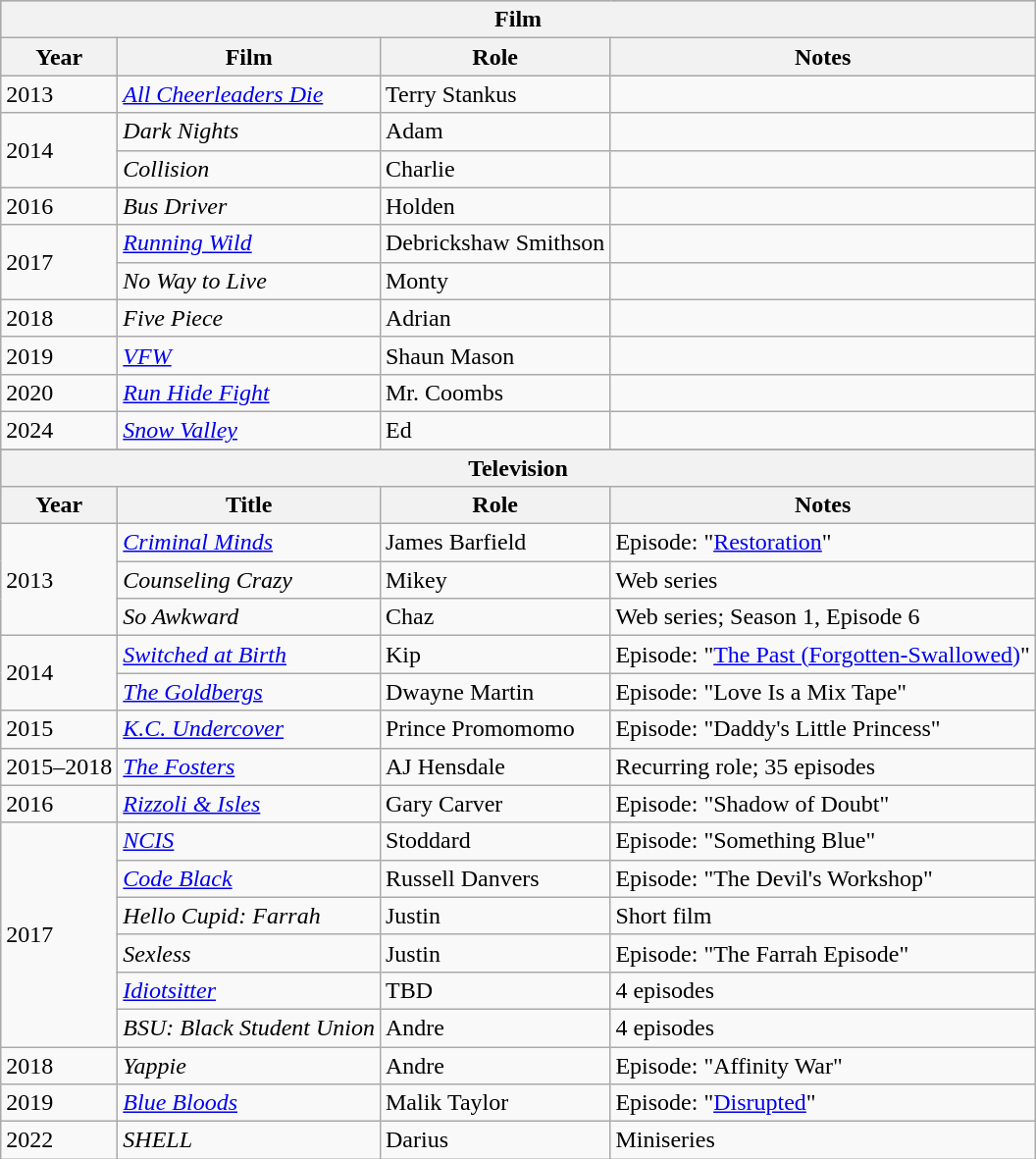<table class="wikitable">
<tr style="background:lightsteelblue;">
<th colspan=4>Film</th>
</tr>
<tr style="background:#ccc;">
<th>Year</th>
<th>Film</th>
<th>Role</th>
<th>Notes</th>
</tr>
<tr>
<td>2013</td>
<td><em><a href='#'>All Cheerleaders Die</a></em></td>
<td>Terry Stankus</td>
<td></td>
</tr>
<tr>
<td rowspan=2>2014</td>
<td><em>Dark Nights</em></td>
<td>Adam</td>
<td></td>
</tr>
<tr>
<td><em>Collision</em></td>
<td>Charlie</td>
<td></td>
</tr>
<tr>
<td>2016</td>
<td><em>Bus Driver</em></td>
<td>Holden</td>
<td></td>
</tr>
<tr>
<td rowspan=2>2017</td>
<td><em><a href='#'>Running Wild</a></em></td>
<td>Debrickshaw Smithson</td>
<td></td>
</tr>
<tr>
<td><em>No Way to Live</em></td>
<td>Monty</td>
<td></td>
</tr>
<tr>
<td>2018</td>
<td><em>Five Piece</em></td>
<td>Adrian</td>
<td></td>
</tr>
<tr>
<td>2019</td>
<td><em><a href='#'>VFW</a></em></td>
<td>Shaun Mason</td>
<td></td>
</tr>
<tr>
<td>2020</td>
<td><em><a href='#'>Run Hide Fight</a></em></td>
<td>Mr. Coombs</td>
<td></td>
</tr>
<tr>
<td>2024</td>
<td><em><a href='#'>Snow Valley</a></em></td>
<td>Ed</td>
<td></td>
</tr>
<tr class="wikitable sortable">
</tr>
<tr style="background:lightsteelblue;">
<th colspan=4>Television</th>
</tr>
<tr style="background:#ccc;">
<th>Year</th>
<th>Title</th>
<th>Role</th>
<th>Notes</th>
</tr>
<tr>
<td rowspan=3>2013</td>
<td><em><a href='#'>Criminal Minds</a></em></td>
<td>James Barfield</td>
<td>Episode: "<a href='#'>Restoration</a>"</td>
</tr>
<tr>
<td><em>Counseling Crazy</em></td>
<td>Mikey</td>
<td>Web series</td>
</tr>
<tr>
<td><em>So Awkward</em></td>
<td>Chaz</td>
<td>Web series; Season 1, Episode 6</td>
</tr>
<tr>
<td rowspan=2>2014</td>
<td><em><a href='#'>Switched at Birth</a></em></td>
<td>Kip</td>
<td>Episode: "<a href='#'>The Past (Forgotten-Swallowed)</a>"</td>
</tr>
<tr>
<td><em><a href='#'>The Goldbergs</a></em></td>
<td>Dwayne Martin</td>
<td>Episode: "Love Is a Mix Tape"</td>
</tr>
<tr>
<td>2015</td>
<td><em><a href='#'>K.C. Undercover</a></em></td>
<td>Prince Promomomo</td>
<td>Episode: "Daddy's Little Princess"</td>
</tr>
<tr>
<td>2015–2018</td>
<td><em><a href='#'>The Fosters</a></em></td>
<td>AJ Hensdale</td>
<td>Recurring role; 35 episodes</td>
</tr>
<tr>
<td>2016</td>
<td><em><a href='#'>Rizzoli & Isles</a></em></td>
<td>Gary Carver</td>
<td>Episode: "Shadow of Doubt"</td>
</tr>
<tr>
<td rowspan=6>2017</td>
<td><em><a href='#'>NCIS</a></em></td>
<td>Stoddard</td>
<td>Episode: "Something Blue"</td>
</tr>
<tr>
<td><em><a href='#'>Code Black</a></em></td>
<td>Russell Danvers</td>
<td>Episode: "The Devil's Workshop"</td>
</tr>
<tr>
<td><em>Hello Cupid: Farrah</em></td>
<td>Justin</td>
<td>Short film</td>
</tr>
<tr>
<td><em>Sexless</em></td>
<td>Justin</td>
<td>Episode: "The Farrah Episode"</td>
</tr>
<tr>
<td><em><a href='#'>Idiotsitter</a></em></td>
<td>TBD</td>
<td>4 episodes</td>
</tr>
<tr>
<td><em>BSU: Black Student Union</em></td>
<td>Andre</td>
<td>4 episodes</td>
</tr>
<tr>
<td>2018</td>
<td><em>Yappie</em></td>
<td>Andre</td>
<td>Episode: "Affinity War"</td>
</tr>
<tr>
<td>2019</td>
<td><em><a href='#'>Blue Bloods</a></em></td>
<td>Malik Taylor</td>
<td>Episode: "<a href='#'>Disrupted</a>"</td>
</tr>
<tr>
<td>2022</td>
<td><em>SHELL</em></td>
<td>Darius</td>
<td>Miniseries</td>
</tr>
</table>
